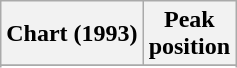<table class="wikitable sortable">
<tr>
<th align="left">Chart (1993)</th>
<th align="center">Peak<br>position</th>
</tr>
<tr>
</tr>
<tr>
</tr>
</table>
